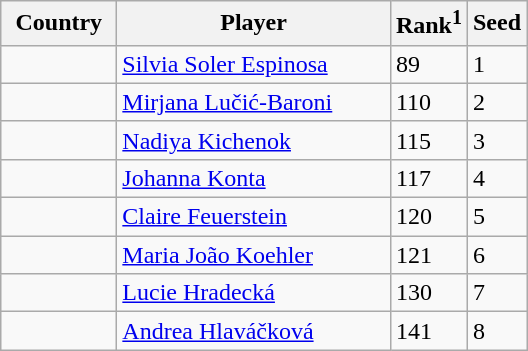<table class="sortable wikitable">
<tr>
<th width="70">Country</th>
<th width="175">Player</th>
<th>Rank<sup>1</sup></th>
<th>Seed</th>
</tr>
<tr>
<td></td>
<td><a href='#'>Silvia Soler Espinosa</a></td>
<td>89</td>
<td>1</td>
</tr>
<tr>
<td></td>
<td><a href='#'>Mirjana Lučić-Baroni</a></td>
<td>110</td>
<td>2</td>
</tr>
<tr>
<td></td>
<td><a href='#'>Nadiya Kichenok</a></td>
<td>115</td>
<td>3</td>
</tr>
<tr>
<td></td>
<td><a href='#'>Johanna Konta</a></td>
<td>117</td>
<td>4</td>
</tr>
<tr>
<td></td>
<td><a href='#'>Claire Feuerstein</a></td>
<td>120</td>
<td>5</td>
</tr>
<tr>
<td></td>
<td><a href='#'>Maria João Koehler</a></td>
<td>121</td>
<td>6</td>
</tr>
<tr>
<td></td>
<td><a href='#'>Lucie Hradecká</a></td>
<td>130</td>
<td>7</td>
</tr>
<tr>
<td></td>
<td><a href='#'>Andrea Hlaváčková</a></td>
<td>141</td>
<td>8</td>
</tr>
</table>
